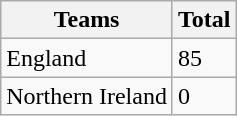<table class="wikitable">
<tr>
<th>Teams</th>
<th>Total</th>
</tr>
<tr>
<td>England</td>
<td>85</td>
</tr>
<tr>
<td>Northern Ireland</td>
<td>0</td>
</tr>
</table>
